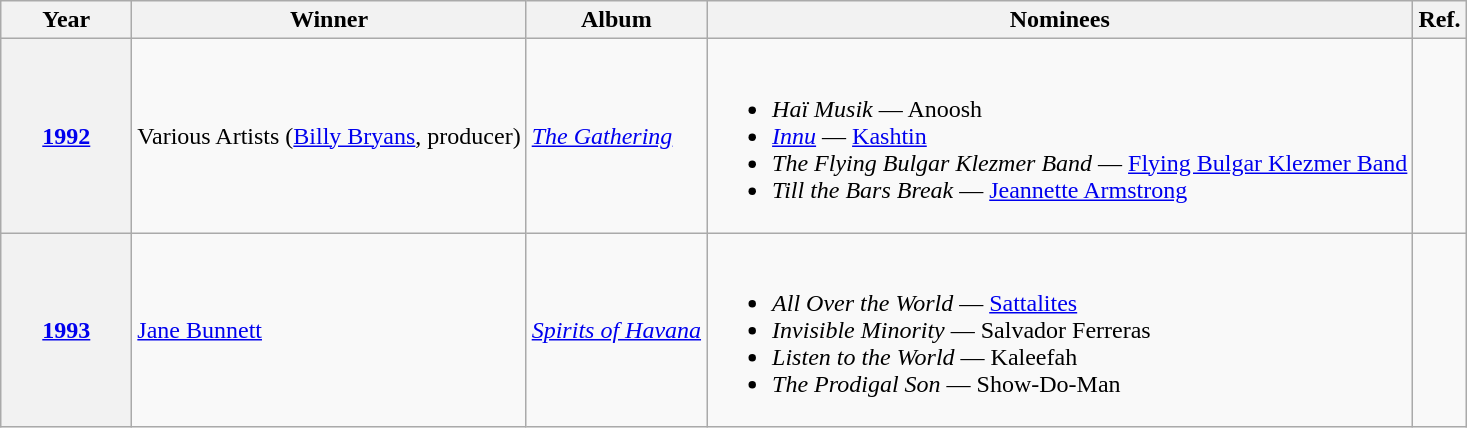<table class="wikitable sortable">
<tr>
<th scope="col" style="width:5em;">Year</th>
<th scope="col">Winner</th>
<th scope="col">Album</th>
<th scope="col" class="unsortable">Nominees</th>
<th scope="col" class="unsortable">Ref.</th>
</tr>
<tr>
<th scope="row"><a href='#'>1992</a></th>
<td>Various Artists (<a href='#'>Billy Bryans</a>, producer)</td>
<td><em><a href='#'>The Gathering</a></em></td>
<td><br><ul><li><em>Haï Musik</em> — Anoosh</li><li><em><a href='#'>Innu</a></em> — <a href='#'>Kashtin</a></li><li><em>The Flying Bulgar Klezmer Band</em> — <a href='#'>Flying Bulgar Klezmer Band</a></li><li><em>Till the Bars Break</em> — <a href='#'>Jeannette Armstrong</a></li></ul></td>
<td align="center"></td>
</tr>
<tr>
<th scope="row"><a href='#'>1993</a></th>
<td><a href='#'>Jane Bunnett</a></td>
<td><em><a href='#'>Spirits of Havana</a></em></td>
<td><br><ul><li><em>All Over the World</em> — <a href='#'>Sattalites</a></li><li><em>Invisible Minority</em> — Salvador Ferreras</li><li><em>Listen to the World</em> — Kaleefah</li><li><em>The Prodigal Son</em> — Show-Do-Man</li></ul></td>
<td align="center"></td>
</tr>
</table>
